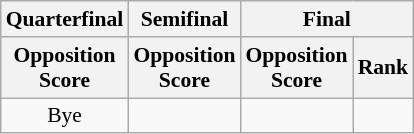<table class="wikitable" style="font-size:90%;text-align:center">
<tr>
<th>Quarterfinal</th>
<th>Semifinal</th>
<th colspan="2">Final</th>
</tr>
<tr>
<th>Opposition<br>Score</th>
<th>Opposition<br>Score</th>
<th>Opposition<br>Score</th>
<th>Rank</th>
</tr>
<tr>
<td>Bye</td>
<td></td>
<td></td>
<td></td>
</tr>
</table>
